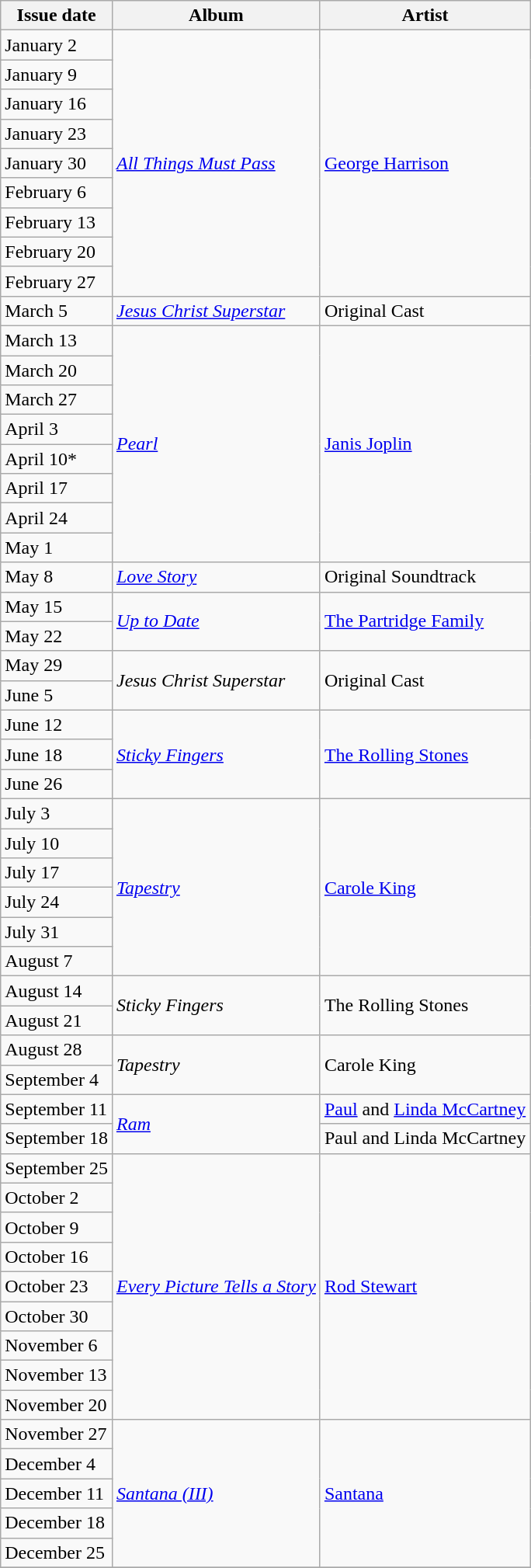<table class="wikitable sortable">
<tr>
<th>Issue date</th>
<th>Album</th>
<th>Artist</th>
</tr>
<tr>
<td>January 2</td>
<td rowspan="9"><em><a href='#'>All Things Must Pass</a></em></td>
<td rowspan="9"><a href='#'>George Harrison</a></td>
</tr>
<tr>
<td>January 9</td>
</tr>
<tr>
<td>January 16</td>
</tr>
<tr>
<td>January 23</td>
</tr>
<tr>
<td>January 30</td>
</tr>
<tr>
<td>February 6</td>
</tr>
<tr>
<td>February 13</td>
</tr>
<tr>
<td>February 20</td>
</tr>
<tr>
<td>February 27</td>
</tr>
<tr>
<td>March 5</td>
<td><em><a href='#'>Jesus Christ Superstar</a></em></td>
<td>Original Cast</td>
</tr>
<tr>
<td>March 13</td>
<td rowspan="8"><em><a href='#'>Pearl</a></em></td>
<td rowspan="8"><a href='#'>Janis Joplin</a></td>
</tr>
<tr>
<td>March 20</td>
</tr>
<tr>
<td>March 27</td>
</tr>
<tr>
<td>April 3</td>
</tr>
<tr>
<td>April 10*</td>
</tr>
<tr>
<td>April 17</td>
</tr>
<tr>
<td>April 24</td>
</tr>
<tr>
<td>May 1</td>
</tr>
<tr>
<td>May 8</td>
<td><em><a href='#'>Love Story</a></em></td>
<td>Original Soundtrack</td>
</tr>
<tr>
<td>May 15</td>
<td rowspan="2"><em><a href='#'>Up to Date</a></em></td>
<td rowspan="2"><a href='#'>The Partridge Family</a></td>
</tr>
<tr>
<td>May 22</td>
</tr>
<tr>
<td>May 29</td>
<td rowspan="2"><em>Jesus Christ Superstar</em></td>
<td rowspan="2">Original Cast</td>
</tr>
<tr>
<td>June 5</td>
</tr>
<tr>
<td>June 12</td>
<td rowspan="3"><em><a href='#'>Sticky Fingers</a></em></td>
<td rowspan="3"><a href='#'>The Rolling Stones</a></td>
</tr>
<tr>
<td>June 18</td>
</tr>
<tr>
<td>June 26</td>
</tr>
<tr>
<td>July 3</td>
<td rowspan="6"><em><a href='#'>Tapestry</a></em></td>
<td rowspan="6"><a href='#'>Carole King</a></td>
</tr>
<tr>
<td>July 10</td>
</tr>
<tr>
<td>July 17</td>
</tr>
<tr>
<td>July 24</td>
</tr>
<tr>
<td>July 31</td>
</tr>
<tr>
<td>August 7</td>
</tr>
<tr>
<td>August 14</td>
<td rowspan="2"><em>Sticky Fingers</em></td>
<td rowspan="2">The Rolling Stones</td>
</tr>
<tr>
<td>August 21</td>
</tr>
<tr>
<td>August 28</td>
<td rowspan="2"><em>Tapestry</em></td>
<td rowspan="2">Carole King</td>
</tr>
<tr>
<td>September 4</td>
</tr>
<tr>
<td>September 11</td>
<td rowspan="2"><em><a href='#'>Ram</a></em></td>
<td><a href='#'>Paul</a> and <a href='#'>Linda McCartney</a></td>
</tr>
<tr>
<td>September 18</td>
<td>Paul and Linda  McCartney</td>
</tr>
<tr>
<td>September 25</td>
<td rowspan="9"><em><a href='#'>Every Picture Tells a Story</a></em></td>
<td rowspan="9"><a href='#'>Rod Stewart</a></td>
</tr>
<tr>
<td>October 2</td>
</tr>
<tr>
<td>October 9</td>
</tr>
<tr>
<td>October 16</td>
</tr>
<tr>
<td>October 23</td>
</tr>
<tr>
<td>October 30</td>
</tr>
<tr>
<td>November 6</td>
</tr>
<tr>
<td>November 13</td>
</tr>
<tr>
<td>November 20</td>
</tr>
<tr>
<td>November 27</td>
<td rowspan="5"><em><a href='#'>Santana (III)</a></em></td>
<td rowspan="5"><a href='#'>Santana</a></td>
</tr>
<tr>
<td>December 4</td>
</tr>
<tr>
<td>December 11</td>
</tr>
<tr>
<td>December 18</td>
</tr>
<tr>
<td>December 25</td>
</tr>
<tr>
</tr>
</table>
